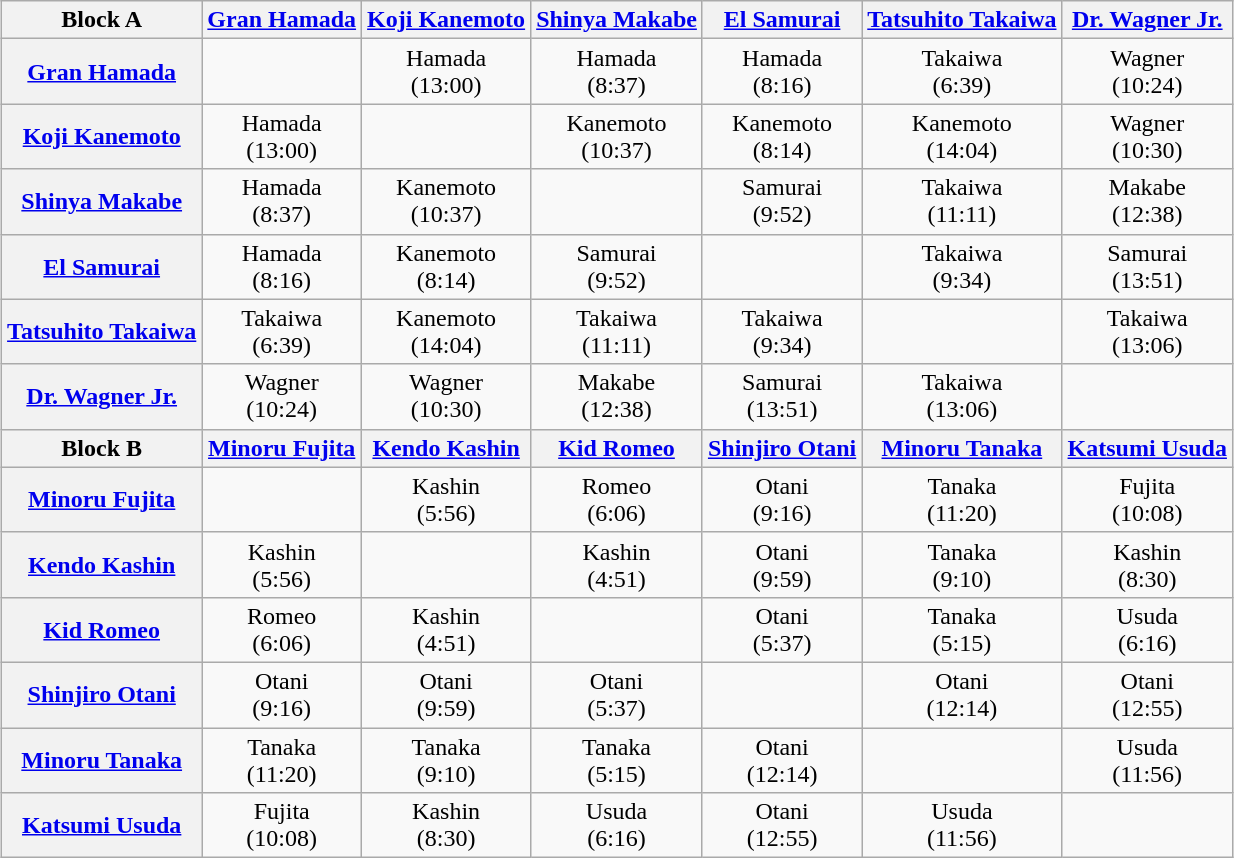<table class="wikitable" style="margin: 1em auto 1em auto">
<tr align="center">
<th>Block A</th>
<th><a href='#'>Gran Hamada</a></th>
<th><a href='#'>Koji Kanemoto</a></th>
<th><a href='#'>Shinya Makabe</a></th>
<th><a href='#'>El Samurai</a></th>
<th><a href='#'>Tatsuhito Takaiwa</a></th>
<th><a href='#'>Dr. Wagner Jr.</a></th>
</tr>
<tr align="center">
<th><a href='#'>Gran Hamada</a></th>
<td></td>
<td>Hamada<br>(13:00)</td>
<td>Hamada<br>(8:37)</td>
<td>Hamada<br>(8:16)</td>
<td>Takaiwa<br>(6:39)</td>
<td>Wagner<br>(10:24)</td>
</tr>
<tr align="center">
<th><a href='#'>Koji Kanemoto</a></th>
<td>Hamada<br>(13:00)</td>
<td></td>
<td>Kanemoto<br>(10:37)</td>
<td>Kanemoto<br>(8:14)</td>
<td>Kanemoto<br>(14:04)</td>
<td>Wagner<br>(10:30)</td>
</tr>
<tr align="center">
<th><a href='#'>Shinya Makabe</a></th>
<td>Hamada<br>(8:37)</td>
<td>Kanemoto<br>(10:37)</td>
<td></td>
<td>Samurai<br>(9:52)</td>
<td>Takaiwa<br>(11:11)</td>
<td>Makabe<br>(12:38)</td>
</tr>
<tr align="center">
<th><a href='#'>El Samurai</a></th>
<td>Hamada<br>(8:16)</td>
<td>Kanemoto<br>(8:14)</td>
<td>Samurai<br>(9:52)</td>
<td></td>
<td>Takaiwa<br>(9:34)</td>
<td>Samurai<br>(13:51)</td>
</tr>
<tr align="center">
<th><a href='#'>Tatsuhito Takaiwa</a></th>
<td>Takaiwa<br>(6:39)</td>
<td>Kanemoto<br>(14:04)</td>
<td>Takaiwa<br>(11:11)</td>
<td>Takaiwa<br>(9:34)</td>
<td></td>
<td>Takaiwa<br>(13:06)</td>
</tr>
<tr align="center">
<th><a href='#'>Dr. Wagner Jr.</a></th>
<td>Wagner<br>(10:24)</td>
<td>Wagner<br>(10:30)</td>
<td>Makabe<br>(12:38)</td>
<td>Samurai<br>(13:51)</td>
<td>Takaiwa<br>(13:06)</td>
<td></td>
</tr>
<tr align="center">
<th>Block B</th>
<th><a href='#'>Minoru Fujita</a></th>
<th><a href='#'>Kendo Kashin</a></th>
<th><a href='#'>Kid Romeo</a></th>
<th><a href='#'>Shinjiro Otani</a></th>
<th><a href='#'>Minoru Tanaka</a></th>
<th><a href='#'>Katsumi Usuda</a></th>
</tr>
<tr align="center">
<th><a href='#'>Minoru Fujita</a></th>
<td></td>
<td>Kashin<br>(5:56)</td>
<td>Romeo<br>(6:06)</td>
<td>Otani<br>(9:16)</td>
<td>Tanaka<br>(11:20)</td>
<td>Fujita<br>(10:08)</td>
</tr>
<tr align="center">
<th><a href='#'>Kendo Kashin</a></th>
<td>Kashin<br>(5:56)</td>
<td></td>
<td>Kashin<br>(4:51)</td>
<td>Otani<br>(9:59)</td>
<td>Tanaka<br>(9:10)</td>
<td>Kashin<br>(8:30)</td>
</tr>
<tr align="center">
<th><a href='#'>Kid Romeo</a></th>
<td>Romeo<br>(6:06)</td>
<td>Kashin<br>(4:51)</td>
<td></td>
<td>Otani<br>(5:37)</td>
<td>Tanaka<br>(5:15)</td>
<td>Usuda<br>(6:16)</td>
</tr>
<tr align="center">
<th><a href='#'>Shinjiro Otani</a></th>
<td>Otani<br>(9:16)</td>
<td>Otani<br>(9:59)</td>
<td>Otani<br>(5:37)</td>
<td></td>
<td>Otani<br>(12:14)</td>
<td>Otani<br>(12:55)</td>
</tr>
<tr align="center">
<th><a href='#'>Minoru Tanaka</a></th>
<td>Tanaka<br>(11:20)</td>
<td>Tanaka<br>(9:10)</td>
<td>Tanaka<br>(5:15)</td>
<td>Otani<br>(12:14)</td>
<td></td>
<td>Usuda<br>(11:56)</td>
</tr>
<tr align="center">
<th><a href='#'>Katsumi Usuda</a></th>
<td>Fujita<br>(10:08)</td>
<td>Kashin<br>(8:30)</td>
<td>Usuda<br>(6:16)</td>
<td>Otani<br>(12:55)</td>
<td>Usuda<br>(11:56)</td>
<td></td>
</tr>
</table>
